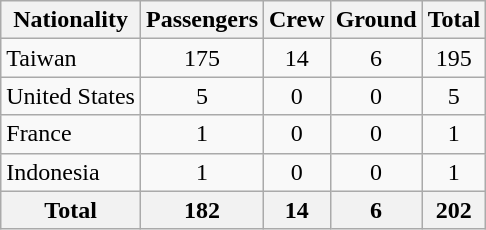<table class="wikitable sortable" style="text-align:center;">
<tr>
<th>Nationality</th>
<th>Passengers</th>
<th>Crew</th>
<th>Ground</th>
<th>Total</th>
</tr>
<tr>
<td style="text-align: left;">Taiwan</td>
<td>175</td>
<td>14</td>
<td>6</td>
<td>195</td>
</tr>
<tr>
<td style="text-align: left;">United States</td>
<td>5</td>
<td>0</td>
<td>0</td>
<td>5</td>
</tr>
<tr>
<td style="text-align: left;">France</td>
<td>1</td>
<td>0</td>
<td>0</td>
<td>1</td>
</tr>
<tr>
<td style="text-align: left;">Indonesia</td>
<td>1</td>
<td>0</td>
<td>0</td>
<td>1</td>
</tr>
<tr class="sortbottom">
<th>Total</th>
<th>182</th>
<th>14</th>
<th>6</th>
<th>202</th>
</tr>
</table>
